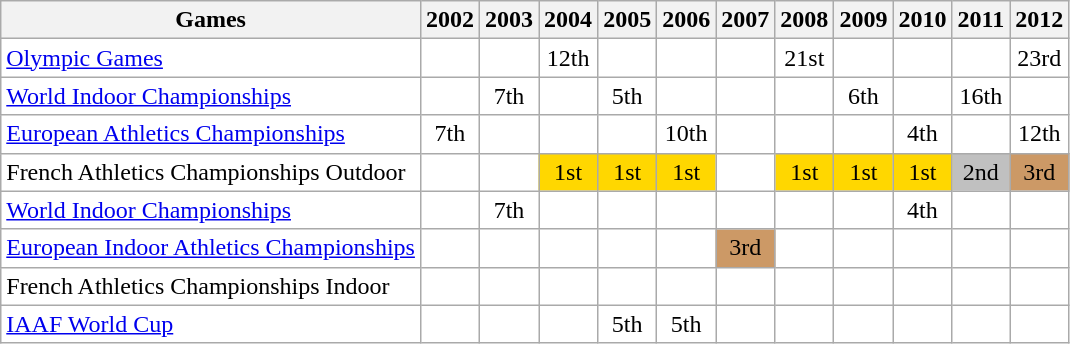<table class="wikitable" style="text-align:center; background:white;">
<tr>
<th scope=col>Games</th>
<th scope=col>2002</th>
<th scope=col>2003</th>
<th scope=col>2004</th>
<th scope=col>2005</th>
<th scope=col>2006</th>
<th scope=col>2007</th>
<th scope=col>2008</th>
<th scope=col>2009</th>
<th scope=col>2010</th>
<th scope=col>2011</th>
<th scope=col>2012</th>
</tr>
<tr>
<td style="text-align:left"><a href='#'>Olympic Games</a></td>
<td></td>
<td></td>
<td>12th</td>
<td></td>
<td></td>
<td></td>
<td>21st</td>
<td></td>
<td></td>
<td></td>
<td>23rd</td>
</tr>
<tr>
<td style="text-align:left"><a href='#'>World Indoor Championships</a></td>
<td></td>
<td>7th</td>
<td></td>
<td>5th</td>
<td></td>
<td></td>
<td></td>
<td>6th</td>
<td></td>
<td>16th</td>
<td></td>
</tr>
<tr>
<td style="text-align:left"><a href='#'>European Athletics Championships</a></td>
<td>7th</td>
<td></td>
<td></td>
<td></td>
<td>10th</td>
<td></td>
<td></td>
<td></td>
<td>4th</td>
<td></td>
<td>12th</td>
</tr>
<tr>
<td style="text-align:left">French Athletics Championships Outdoor</td>
<td></td>
<td></td>
<td align="center" bgcolor="gold">1st</td>
<td align="center" bgcolor="gold">1st</td>
<td align="center" bgcolor="gold">1st</td>
<td></td>
<td align="center" bgcolor="gold">1st</td>
<td align="center" bgcolor="gold">1st</td>
<td align="center" bgcolor="gold">1st</td>
<td align="center" bgcolor="silver">2nd</td>
<td align="center" bgcolor="CC9966">3rd</td>
</tr>
<tr>
<td style="text-align:left"><a href='#'>World Indoor Championships</a></td>
<td></td>
<td>7th</td>
<td></td>
<td></td>
<td></td>
<td></td>
<td></td>
<td></td>
<td>4th</td>
<td></td>
<td></td>
</tr>
<tr>
<td style="text-align:left"><a href='#'>European Indoor Athletics Championships</a></td>
<td></td>
<td></td>
<td></td>
<td></td>
<td></td>
<td align="center" bgcolor="CC9966">3rd</td>
<td></td>
<td></td>
<td></td>
<td></td>
<td></td>
</tr>
<tr>
<td style="text-align:left">French Athletics Championships Indoor</td>
<td></td>
<td></td>
<td></td>
<td></td>
<td></td>
<td></td>
<td></td>
<td></td>
<td></td>
<td></td>
<td></td>
</tr>
<tr>
<td style="text-align:left"><a href='#'>IAAF World Cup</a></td>
<td></td>
<td></td>
<td></td>
<td>5th</td>
<td>5th</td>
<td></td>
<td></td>
<td></td>
<td></td>
<td></td>
<td></td>
</tr>
</table>
